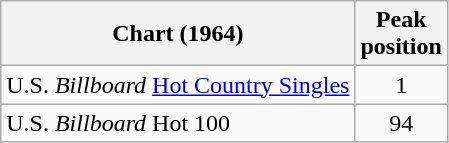<table class="wikitable sortable">
<tr>
<th align="left">Chart (1964)</th>
<th align="center">Peak<br>position</th>
</tr>
<tr>
<td align="left">U.S. <em>Billboard</em> <a href='#'>Hot Country Singles</a></td>
<td align="center">1</td>
</tr>
<tr>
<td align="left">U.S. <em>Billboard</em> Hot 100</td>
<td align="center">94</td>
</tr>
</table>
